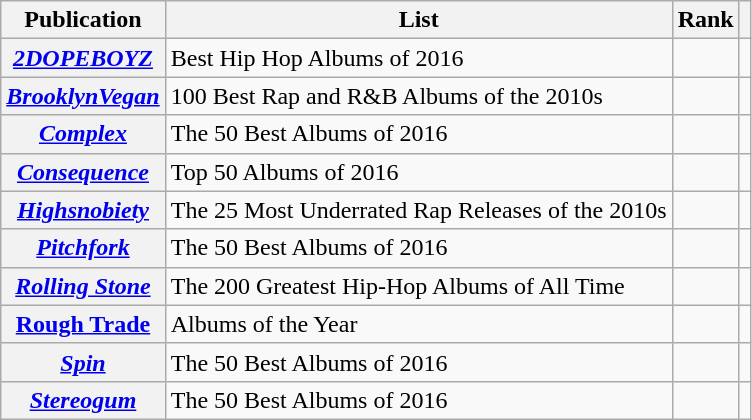<table class="wikitable sortable plainrowheaders" style="border:none; margin:0;">
<tr>
<th scope="col">Publication</th>
<th scope="col" class="unsortable">List</th>
<th scope="col" data-sort-type="number">Rank</th>
<th scope="col" class="unsortable"></th>
</tr>
<tr>
<th scope="row"><em><a href='#'>2DOPEBOYZ</a></em></th>
<td>Best Hip Hop Albums of 2016</td>
<td></td>
<td></td>
</tr>
<tr>
<th scope="row"><em><a href='#'>BrooklynVegan</a></em></th>
<td>100 Best Rap and R&B Albums of the 2010s</td>
<td></td>
<td></td>
</tr>
<tr>
<th scope="row"><em><a href='#'>Complex</a></em></th>
<td>The 50 Best Albums of 2016</td>
<td></td>
<td></td>
</tr>
<tr>
<th scope="row"><em><a href='#'>Consequence</a></em></th>
<td>Top 50 Albums of 2016</td>
<td></td>
<td></td>
</tr>
<tr>
<th scope="row"><em><a href='#'>Highsnobiety</a></em></th>
<td>The 25 Most Underrated Rap Releases of the 2010s</td>
<td></td>
<td></td>
</tr>
<tr>
<th scope="row"><em><a href='#'>Pitchfork</a></em></th>
<td>The 50 Best Albums of 2016</td>
<td></td>
<td></td>
</tr>
<tr>
<th scope="row"><em><a href='#'>Rolling Stone</a></em></th>
<td>The 200 Greatest Hip-Hop Albums of All Time</td>
<td></td>
<td></td>
</tr>
<tr>
<th scope="row"><a href='#'>Rough Trade</a></th>
<td>Albums of the Year</td>
<td></td>
<td></td>
</tr>
<tr>
<th scope="row"><em><a href='#'>Spin</a></em></th>
<td>The 50 Best Albums of 2016</td>
<td></td>
<td></td>
</tr>
<tr>
<th scope="row"><em><a href='#'>Stereogum</a></em></th>
<td>The 50 Best Albums of 2016</td>
<td></td>
<td></td>
</tr>
</table>
